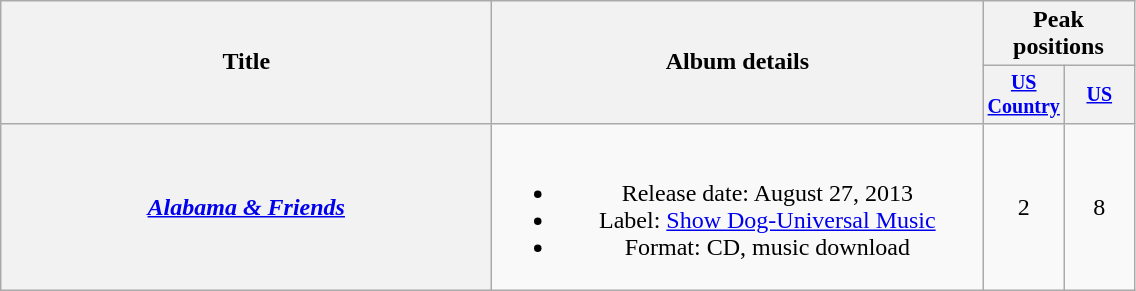<table class="wikitable plainrowheaders" style="text-align:center;">
<tr>
<th rowspan="2" style="width:20em;">Title</th>
<th rowspan="2" style="width:20em;">Album details</th>
<th colspan="2">Peak<br>positions</th>
</tr>
<tr style="font-size:smaller;">
<th width="40"><a href='#'>US Country</a><br></th>
<th width="40"><a href='#'>US</a><br></th>
</tr>
<tr>
<th scope="row"><em><a href='#'>Alabama & Friends</a></em></th>
<td><br><ul><li>Release date: August 27, 2013</li><li>Label: <a href='#'>Show Dog-Universal Music</a></li><li>Format: CD, music download</li></ul></td>
<td>2</td>
<td>8</td>
</tr>
</table>
